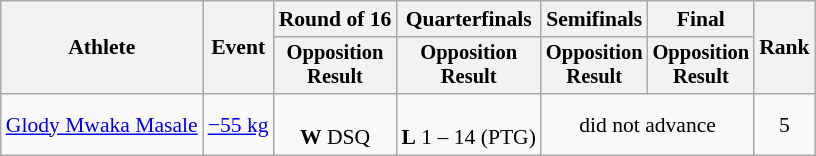<table class="wikitable" style="font-size:90%;">
<tr>
<th rowspan=2>Athlete</th>
<th rowspan=2>Event</th>
<th>Round of 16</th>
<th>Quarterfinals</th>
<th>Semifinals</th>
<th>Final</th>
<th rowspan=2>Rank</th>
</tr>
<tr style="font-size:95%">
<th>Opposition<br>Result</th>
<th>Opposition<br>Result</th>
<th>Opposition<br>Result</th>
<th>Opposition<br>Result</th>
</tr>
<tr align=center>
<td align=left><a href='#'>Glody Mwaka Masale</a></td>
<td align=left><a href='#'>−55 kg</a></td>
<td><br><strong>W</strong> DSQ</td>
<td><br><strong>L</strong> 1 – 14 (PTG)</td>
<td colspan=2>did not advance</td>
<td>5</td>
</tr>
</table>
